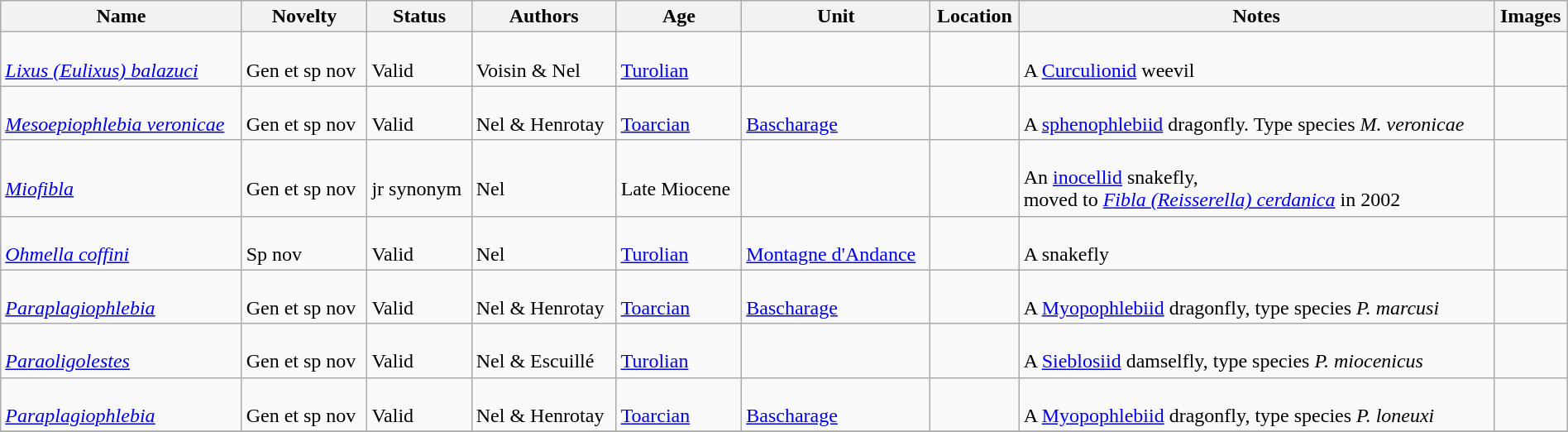<table class="wikitable sortable" align="center" width="100%">
<tr>
<th>Name</th>
<th>Novelty</th>
<th>Status</th>
<th>Authors</th>
<th>Age</th>
<th>Unit</th>
<th>Location</th>
<th>Notes</th>
<th>Images</th>
</tr>
<tr>
<td><br><em><a href='#'>Lixus (Eulixus) balazuci</a></em></td>
<td><br>Gen et sp nov</td>
<td><br>Valid</td>
<td><br>Voisin  & Nel</td>
<td><br><a href='#'>Turolian</a></td>
<td></td>
<td><br></td>
<td><br>A <a href='#'>Curculionid</a> weevil</td>
<td><br></td>
</tr>
<tr>
<td><br><em><a href='#'>Mesoepiophlebia veronicae</a></em></td>
<td><br>Gen et sp nov</td>
<td><br>Valid</td>
<td><br>Nel & Henrotay</td>
<td><br><a href='#'>Toarcian</a></td>
<td><br><a href='#'>Bascharage</a></td>
<td><br></td>
<td><br>A <a href='#'>sphenophlebiid</a> dragonfly. Type species <em>M. veronicae</em></td>
<td><br></td>
</tr>
<tr>
<td><br><em><a href='#'>Miofibla</a></em></td>
<td><br>Gen et sp nov</td>
<td><br>jr synonym</td>
<td><br>Nel</td>
<td><br>Late Miocene</td>
<td></td>
<td><br></td>
<td><br>An <a href='#'>inocellid</a> snakefly,<br> moved to <em><a href='#'>Fibla (Reisserella) cerdanica</a></em> in 2002</td>
<td><br></td>
</tr>
<tr>
<td><br><em><a href='#'>Ohmella coffini</a></em></td>
<td><br>Sp nov</td>
<td><br>Valid</td>
<td><br>Nel</td>
<td><br><a href='#'>Turolian</a></td>
<td><br><a href='#'>Montagne d'Andance</a></td>
<td><br></td>
<td><br>A snakefly</td>
<td><br></td>
</tr>
<tr>
<td><br><em><a href='#'>Paraplagiophlebia</a></em></td>
<td><br>Gen et sp nov</td>
<td><br>Valid</td>
<td><br>Nel & Henrotay</td>
<td><br><a href='#'>Toarcian</a></td>
<td><br><a href='#'>Bascharage</a></td>
<td><br></td>
<td><br>A <a href='#'>Myopophlebiid</a> dragonfly, type species <em>P. marcusi</em></td>
<td><br></td>
</tr>
<tr>
<td><br><em><a href='#'>Paraoligolestes</a></em></td>
<td><br>Gen et sp nov</td>
<td><br>Valid</td>
<td><br>Nel & Escuillé</td>
<td><br><a href='#'>Turolian</a></td>
<td></td>
<td><br></td>
<td><br>A <a href='#'>Sieblosiid</a> damselfly, type species <em>P. miocenicus</em></td>
<td><br></td>
</tr>
<tr>
<td><br><em><a href='#'>Paraplagiophlebia</a></em></td>
<td><br>Gen et sp nov</td>
<td><br>Valid</td>
<td><br>Nel & Henrotay</td>
<td><br><a href='#'>Toarcian</a></td>
<td><br><a href='#'>Bascharage</a></td>
<td><br></td>
<td><br>A <a href='#'>Myopophlebiid</a> dragonfly, type species <em>P. loneuxi</em></td>
<td><br></td>
</tr>
<tr>
</tr>
</table>
